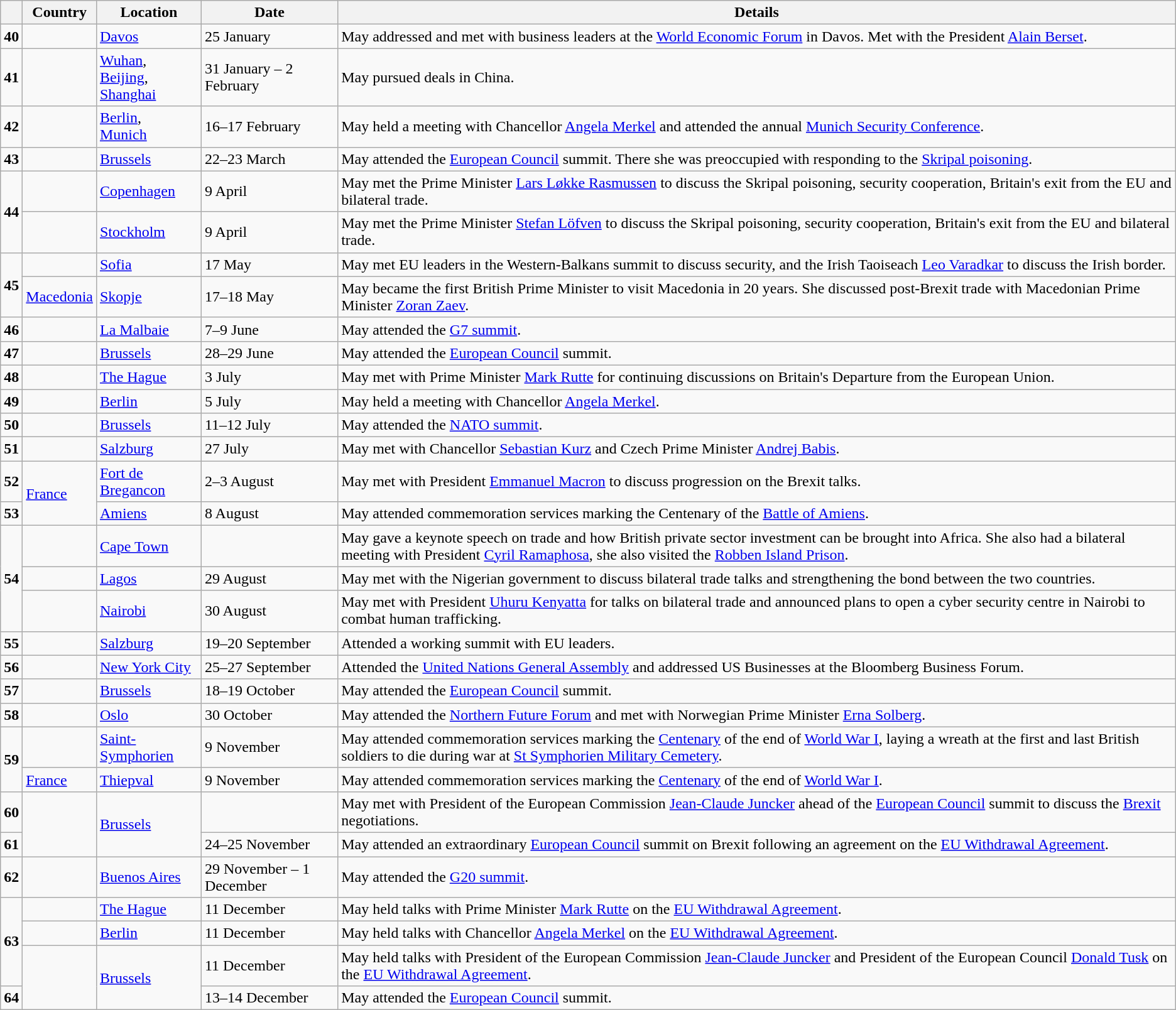<table class="wikitable sortable">
<tr>
<th></th>
<th>Country</th>
<th>Location</th>
<th>Date</th>
<th>Details</th>
</tr>
<tr>
<td><strong>40</strong></td>
<td></td>
<td><a href='#'>Davos</a></td>
<td>25 January</td>
<td>May addressed and met with business leaders at the <a href='#'>World Economic Forum</a> in Davos. Met with the President <a href='#'>Alain Berset</a>.</td>
</tr>
<tr>
<td><strong>41</strong></td>
<td></td>
<td><a href='#'>Wuhan</a>,<br><a href='#'>Beijing</a>,<br><a href='#'>Shanghai</a></td>
<td>31 January – 2 February</td>
<td>May pursued deals in China.</td>
</tr>
<tr>
<td><strong>42</strong></td>
<td></td>
<td><a href='#'>Berlin</a>,<br><a href='#'>Munich</a></td>
<td>16–17 February</td>
<td>May held a meeting with Chancellor <a href='#'>Angela Merkel</a> and attended the annual <a href='#'>Munich Security Conference</a>.</td>
</tr>
<tr>
<td><strong>43</strong></td>
<td></td>
<td><a href='#'>Brussels</a></td>
<td>22–23 March</td>
<td>May attended the <a href='#'>European Council</a> summit. There she was preoccupied with responding to the <a href='#'>Skripal poisoning</a>.</td>
</tr>
<tr>
<td rowspan=2><strong>44</strong></td>
<td></td>
<td><a href='#'>Copenhagen</a></td>
<td>9 April</td>
<td>May met the Prime Minister <a href='#'>Lars Løkke Rasmussen</a> to discuss the Skripal poisoning, security cooperation, Britain's exit from the EU and bilateral trade.</td>
</tr>
<tr>
<td></td>
<td><a href='#'>Stockholm</a></td>
<td>9 April</td>
<td>May met the Prime Minister <a href='#'>Stefan Löfven</a> to discuss the Skripal poisoning, security cooperation, Britain's exit from the EU and bilateral trade.</td>
</tr>
<tr>
<td rowspan=2><strong>45</strong></td>
<td></td>
<td><a href='#'>Sofia</a></td>
<td>17 May</td>
<td>May met EU leaders in the Western-Balkans summit to discuss security, and the Irish Taoiseach <a href='#'>Leo Varadkar</a> to discuss the Irish border.</td>
</tr>
<tr>
<td> <a href='#'>Macedonia</a></td>
<td><a href='#'>Skopje</a></td>
<td>17–18 May</td>
<td>May became the first British Prime Minister to visit Macedonia in 20 years. She discussed post-Brexit trade with Macedonian Prime Minister <a href='#'>Zoran Zaev</a>.</td>
</tr>
<tr>
<td><strong>46</strong></td>
<td></td>
<td><a href='#'>La Malbaie</a></td>
<td>7–9 June</td>
<td>May attended the <a href='#'>G7 summit</a>.</td>
</tr>
<tr>
<td><strong>47</strong></td>
<td></td>
<td><a href='#'>Brussels</a></td>
<td>28–29 June</td>
<td>May attended the <a href='#'>European Council</a> summit.</td>
</tr>
<tr>
<td><strong>48</strong></td>
<td></td>
<td><a href='#'>The Hague</a></td>
<td>3 July</td>
<td>May met with Prime Minister <a href='#'>Mark Rutte</a> for continuing discussions on Britain's Departure from the European Union.</td>
</tr>
<tr>
<td><strong>49</strong></td>
<td></td>
<td><a href='#'>Berlin</a></td>
<td>5 July</td>
<td>May held a meeting with Chancellor <a href='#'>Angela Merkel</a>.</td>
</tr>
<tr>
<td><strong>50</strong></td>
<td></td>
<td><a href='#'>Brussels</a></td>
<td>11–12 July</td>
<td>May attended the <a href='#'>NATO summit</a>.</td>
</tr>
<tr>
<td><strong>51</strong></td>
<td></td>
<td><a href='#'>Salzburg</a></td>
<td>27 July</td>
<td>May met with Chancellor <a href='#'>Sebastian Kurz</a> and Czech Prime Minister <a href='#'>Andrej Babis</a>.</td>
</tr>
<tr>
<td><strong>52</strong></td>
<td rowspan=2> <a href='#'>France</a></td>
<td><a href='#'>Fort de Bregancon</a></td>
<td>2–3 August</td>
<td>May met with President <a href='#'>Emmanuel Macron</a> to discuss progression on the Brexit talks.</td>
</tr>
<tr>
<td><strong>53</strong></td>
<td><a href='#'>Amiens</a></td>
<td>8 August</td>
<td>May attended commemoration services marking the Centenary of the <a href='#'>Battle of Amiens</a>.</td>
</tr>
<tr>
<td rowspan=3><strong>54</strong></td>
<td></td>
<td><a href='#'>Cape Town</a></td>
<td></td>
<td>May gave a keynote speech on trade and how British private sector investment can be brought into Africa.  She also had a bilateral meeting with President <a href='#'>Cyril Ramaphosa</a>, she also visited the <a href='#'>Robben Island Prison</a>.</td>
</tr>
<tr>
<td></td>
<td><a href='#'>Lagos</a></td>
<td>29 August</td>
<td>May met with the Nigerian government to discuss bilateral trade talks and strengthening the bond between the two countries.</td>
</tr>
<tr>
<td></td>
<td><a href='#'>Nairobi</a></td>
<td>30 August</td>
<td>May met with President <a href='#'>Uhuru Kenyatta</a> for talks on bilateral trade and announced plans to open a cyber security centre in Nairobi to combat human trafficking.</td>
</tr>
<tr>
<td><strong>55</strong></td>
<td></td>
<td><a href='#'>Salzburg</a></td>
<td>19–20 September</td>
<td>Attended a working summit with EU leaders.</td>
</tr>
<tr>
<td><strong>56</strong></td>
<td></td>
<td><a href='#'>New York City</a></td>
<td>25–27 September</td>
<td>Attended the <a href='#'>United Nations General Assembly</a> and addressed US Businesses at the Bloomberg Business Forum.</td>
</tr>
<tr>
<td><strong>57</strong></td>
<td></td>
<td><a href='#'>Brussels</a></td>
<td>18–19 October</td>
<td>May attended the <a href='#'>European Council</a> summit.</td>
</tr>
<tr>
<td><strong>58</strong></td>
<td></td>
<td><a href='#'>Oslo</a></td>
<td>30 October</td>
<td>May attended the <a href='#'>Northern Future Forum</a> and met with Norwegian Prime Minister <a href='#'>Erna Solberg</a>.</td>
</tr>
<tr>
<td rowspan=2><strong>59</strong></td>
<td></td>
<td><a href='#'>Saint-Symphorien</a></td>
<td>9 November</td>
<td>May attended commemoration services marking the <a href='#'>Centenary</a> of the end of <a href='#'>World War I</a>, laying a wreath at the first and last British soldiers to die during war at <a href='#'>St Symphorien Military Cemetery</a>.</td>
</tr>
<tr>
<td> <a href='#'>France</a></td>
<td><a href='#'>Thiepval</a></td>
<td>9 November</td>
<td>May attended commemoration services marking the <a href='#'>Centenary</a> of the end of <a href='#'>World War I</a>.</td>
</tr>
<tr>
<td><strong>60</strong></td>
<td rowspan=2></td>
<td rowspan=2><a href='#'>Brussels</a></td>
<td></td>
<td>May met with President of the European Commission <a href='#'>Jean-Claude Juncker</a> ahead of the <a href='#'>European Council</a> summit to discuss the <a href='#'>Brexit</a> negotiations.</td>
</tr>
<tr>
<td><strong>61</strong></td>
<td>24–25 November</td>
<td>May attended an extraordinary <a href='#'>European Council</a> summit on Brexit following an agreement on the <a href='#'>EU Withdrawal Agreement</a>.</td>
</tr>
<tr>
<td><strong>62</strong></td>
<td></td>
<td><a href='#'>Buenos Aires</a></td>
<td>29 November – 1 December</td>
<td>May attended the <a href='#'>G20 summit</a>.</td>
</tr>
<tr>
<td rowspan=3><strong>63</strong></td>
<td></td>
<td><a href='#'>The Hague</a></td>
<td>11 December</td>
<td>May held talks with Prime Minister <a href='#'>Mark Rutte</a> on the <a href='#'>EU Withdrawal Agreement</a>.</td>
</tr>
<tr>
<td></td>
<td><a href='#'>Berlin</a></td>
<td>11 December</td>
<td>May held talks with Chancellor <a href='#'>Angela Merkel</a> on the <a href='#'>EU Withdrawal Agreement</a>.</td>
</tr>
<tr>
<td rowspan=3></td>
<td rowspan=3><a href='#'>Brussels</a></td>
<td>11 December</td>
<td>May held talks with President of the European Commission <a href='#'>Jean-Claude Juncker</a> and President of the European Council <a href='#'>Donald Tusk</a> on the <a href='#'>EU Withdrawal Agreement</a>.</td>
</tr>
<tr>
<td><strong>64</strong></td>
<td>13–14 December</td>
<td>May attended the <a href='#'>European Council</a> summit.</td>
</tr>
</table>
